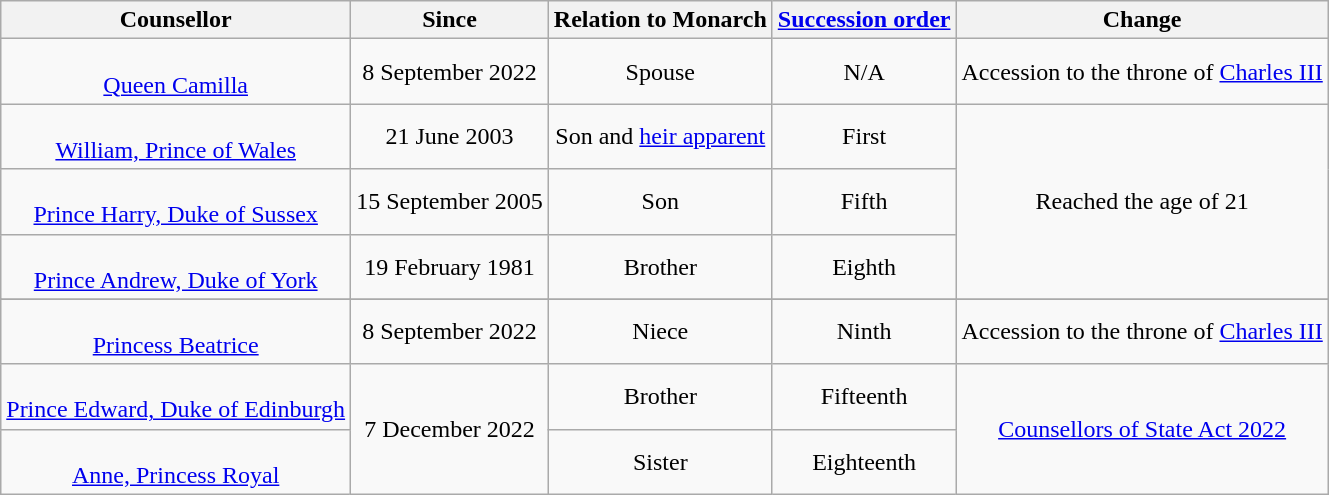<table class="wikitable" style="clear:right; text-align:center">
<tr>
<th>Counsellor</th>
<th>Since</th>
<th>Relation to Monarch</th>
<th><a href='#'>Succession order</a></th>
<th>Change</th>
</tr>
<tr>
<td><br><a href='#'>Queen Camilla</a></td>
<td>8 September 2022</td>
<td>Spouse</td>
<td>N/A</td>
<td>Accession to the throne of <a href='#'>Charles III</a></td>
</tr>
<tr>
<td><br><a href='#'>William, Prince of Wales</a></td>
<td>21 June 2003</td>
<td>Son and <a href='#'>heir apparent</a></td>
<td>First</td>
<td rowspan=3>Reached the age of 21</td>
</tr>
<tr>
<td><br><a href='#'>Prince Harry, Duke of Sussex</a></td>
<td>15 September 2005</td>
<td>Son</td>
<td>Fifth</td>
</tr>
<tr>
<td><br><a href='#'>Prince Andrew, Duke of York</a></td>
<td>19 February 1981</td>
<td>Brother</td>
<td>Eighth</td>
</tr>
<tr>
</tr>
<tr>
<td><br><a href='#'>Princess Beatrice</a></td>
<td>8 September 2022</td>
<td>Niece</td>
<td>Ninth</td>
<td>Accession to the throne of <a href='#'>Charles III</a></td>
</tr>
<tr>
<td><br><a href='#'>Prince Edward, Duke of Edinburgh</a></td>
<td rowspan=2>7 December 2022</td>
<td>Brother</td>
<td>Fifteenth</td>
<td rowspan=2><a href='#'>Counsellors of State Act 2022</a></td>
</tr>
<tr>
<td><br><a href='#'>Anne, Princess Royal</a></td>
<td>Sister</td>
<td>Eighteenth</td>
</tr>
</table>
